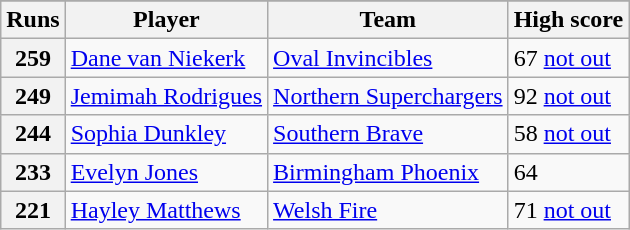<table class="wikitable" style="max-width:30em;">
<tr>
</tr>
<tr>
<th>Runs</th>
<th>Player</th>
<th>Team</th>
<th>High score</th>
</tr>
<tr>
<th>259</th>
<td><a href='#'>Dane van Niekerk</a></td>
<td><a href='#'>Oval Invincibles</a></td>
<td>67 <a href='#'>not out</a></td>
</tr>
<tr>
<th>249</th>
<td><a href='#'>Jemimah Rodrigues</a></td>
<td><a href='#'>Northern Superchargers</a></td>
<td>92 <a href='#'>not out</a></td>
</tr>
<tr>
<th>244</th>
<td><a href='#'>Sophia Dunkley</a></td>
<td><a href='#'>Southern Brave</a></td>
<td>58 <a href='#'>not out</a></td>
</tr>
<tr>
<th>233</th>
<td><a href='#'>Evelyn Jones</a></td>
<td><a href='#'>Birmingham Phoenix</a></td>
<td>64</td>
</tr>
<tr>
<th>221</th>
<td><a href='#'>Hayley Matthews</a></td>
<td><a href='#'>Welsh Fire</a></td>
<td>71 <a href='#'>not out</a></td>
</tr>
</table>
